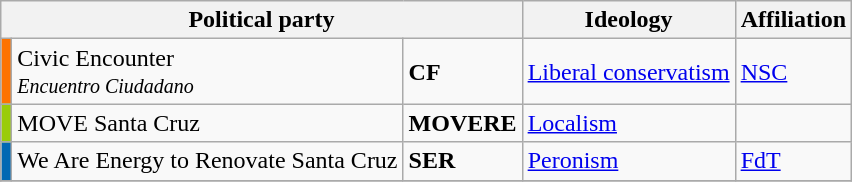<table class="wikitable">
<tr>
<th colspan=3>Political party</th>
<th>Ideology</th>
<th>Affiliation</th>
</tr>
<tr>
<th style="background:#fd7302;"></th>
<td>Civic Encounter<br><small><em>Encuentro Ciudadano</em></small></td>
<td><strong>CF</strong></td>
<td><a href='#'>Liberal conservatism</a></td>
<td><a href='#'>NSC</a></td>
</tr>
<tr>
<th style="background:#9acc09;"></th>
<td>MOVE Santa Cruz<br></td>
<td><strong>MOVERE</strong></td>
<td><a href='#'>Localism</a></td>
<td></td>
</tr>
<tr>
<th style="background:#0268b3;"></th>
<td>We Are Energy to Renovate Santa Cruz<br></td>
<td><strong>SER</strong></td>
<td><a href='#'>Peronism</a></td>
<td><a href='#'>FdT</a></td>
</tr>
<tr>
</tr>
</table>
